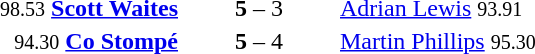<table style="text-align:center">
<tr>
<th width=223></th>
<th width=100></th>
<th width=223></th>
</tr>
<tr>
<td align=right><small>98.53</small> <strong><a href='#'>Scott Waites</a></strong> </td>
<td><strong>5</strong> – 3</td>
<td align=left> <a href='#'>Adrian Lewis</a> <small>93.91</small></td>
</tr>
<tr>
<td align=right><small>94.30</small> <strong><a href='#'>Co Stompé</a></strong> </td>
<td><strong>5</strong> – 4</td>
<td align=left> <a href='#'>Martin Phillips</a> <small>95.30</small></td>
</tr>
</table>
